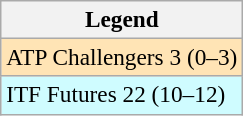<table class=wikitable style=font-size:97%>
<tr>
<th>Legend</th>
</tr>
<tr style="background:moccasin;">
<td>ATP Challengers 3 (0–3)</td>
</tr>
<tr style="background:#cffcff;">
<td>ITF Futures 22 (10–12)</td>
</tr>
</table>
